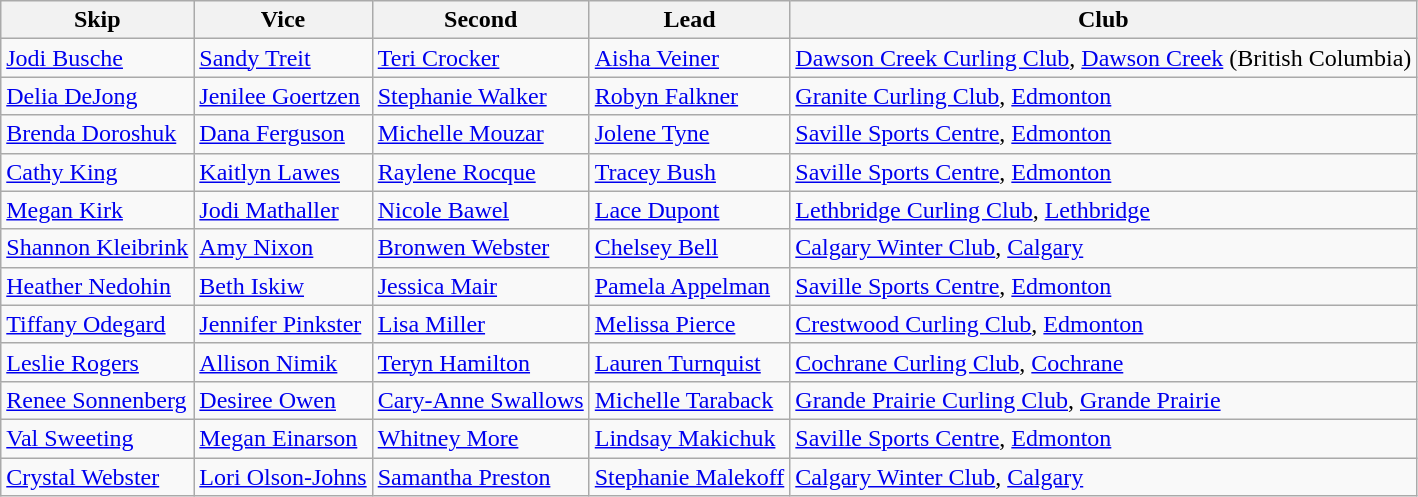<table class="wikitable" border="1">
<tr>
<th>Skip</th>
<th>Vice</th>
<th>Second</th>
<th>Lead</th>
<th>Club</th>
</tr>
<tr>
<td><a href='#'>Jodi Busche</a></td>
<td><a href='#'>Sandy Treit</a></td>
<td><a href='#'>Teri Crocker</a></td>
<td><a href='#'>Aisha Veiner</a></td>
<td><a href='#'>Dawson Creek Curling Club</a>, <a href='#'>Dawson Creek</a> (British Columbia)</td>
</tr>
<tr>
<td><a href='#'>Delia DeJong</a></td>
<td><a href='#'>Jenilee Goertzen</a></td>
<td><a href='#'>Stephanie Walker</a></td>
<td><a href='#'>Robyn Falkner</a></td>
<td><a href='#'>Granite Curling Club</a>, <a href='#'>Edmonton</a></td>
</tr>
<tr>
<td><a href='#'>Brenda Doroshuk</a></td>
<td><a href='#'>Dana Ferguson</a></td>
<td><a href='#'>Michelle Mouzar</a></td>
<td><a href='#'>Jolene Tyne</a></td>
<td><a href='#'>Saville Sports Centre</a>, <a href='#'>Edmonton</a></td>
</tr>
<tr>
<td><a href='#'>Cathy King</a></td>
<td><a href='#'>Kaitlyn Lawes</a></td>
<td><a href='#'>Raylene Rocque</a></td>
<td><a href='#'>Tracey Bush</a></td>
<td><a href='#'>Saville Sports Centre</a>, <a href='#'>Edmonton</a></td>
</tr>
<tr>
<td><a href='#'>Megan Kirk</a></td>
<td><a href='#'>Jodi Mathaller</a></td>
<td><a href='#'>Nicole Bawel</a></td>
<td><a href='#'>Lace Dupont</a></td>
<td><a href='#'>Lethbridge Curling Club</a>, <a href='#'>Lethbridge</a></td>
</tr>
<tr>
<td><a href='#'>Shannon Kleibrink</a></td>
<td><a href='#'>Amy Nixon</a></td>
<td><a href='#'>Bronwen Webster</a></td>
<td><a href='#'>Chelsey Bell</a></td>
<td><a href='#'>Calgary Winter Club</a>, <a href='#'>Calgary</a></td>
</tr>
<tr>
<td><a href='#'>Heather Nedohin</a></td>
<td><a href='#'>Beth Iskiw</a></td>
<td><a href='#'>Jessica Mair</a></td>
<td><a href='#'>Pamela Appelman</a></td>
<td><a href='#'>Saville Sports Centre</a>, <a href='#'>Edmonton</a></td>
</tr>
<tr>
<td><a href='#'>Tiffany Odegard</a></td>
<td><a href='#'>Jennifer Pinkster</a></td>
<td><a href='#'>Lisa Miller</a></td>
<td><a href='#'>Melissa Pierce</a></td>
<td><a href='#'>Crestwood Curling Club</a>, <a href='#'>Edmonton</a></td>
</tr>
<tr>
<td><a href='#'>Leslie Rogers</a></td>
<td><a href='#'>Allison Nimik</a></td>
<td><a href='#'>Teryn Hamilton</a></td>
<td><a href='#'>Lauren Turnquist</a></td>
<td><a href='#'>Cochrane Curling Club</a>, <a href='#'>Cochrane</a></td>
</tr>
<tr>
<td><a href='#'>Renee Sonnenberg</a></td>
<td><a href='#'>Desiree Owen</a></td>
<td><a href='#'>Cary-Anne Swallows</a></td>
<td><a href='#'>Michelle Taraback</a></td>
<td><a href='#'>Grande Prairie Curling Club</a>, <a href='#'>Grande Prairie</a></td>
</tr>
<tr>
<td><a href='#'>Val Sweeting</a></td>
<td><a href='#'>Megan Einarson</a></td>
<td><a href='#'>Whitney More</a></td>
<td><a href='#'>Lindsay Makichuk</a></td>
<td><a href='#'>Saville Sports Centre</a>, <a href='#'>Edmonton</a></td>
</tr>
<tr>
<td><a href='#'>Crystal Webster</a></td>
<td><a href='#'>Lori Olson-Johns</a></td>
<td><a href='#'>Samantha Preston</a></td>
<td><a href='#'>Stephanie Malekoff</a></td>
<td><a href='#'>Calgary Winter Club</a>, <a href='#'>Calgary</a></td>
</tr>
</table>
